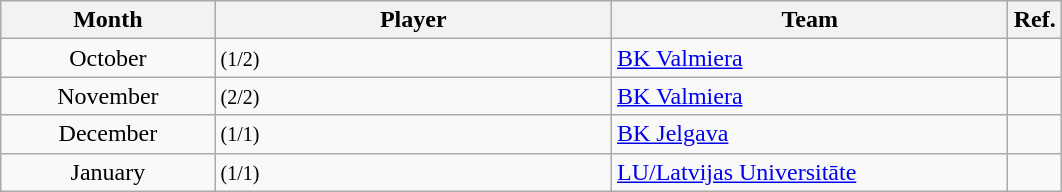<table class="wikitable sortable" border="1">
<tr>
<th width=20%>Month</th>
<th width=37%>Player</th>
<th width=37%>Team</th>
<th width=5% class=unsortable>Ref.</th>
</tr>
<tr>
<td align=center>October</td>
<td> <small>(1/2)</small></td>
<td><a href='#'>BK Valmiera</a></td>
<td align=center></td>
</tr>
<tr>
<td align=center>November</td>
<td> <small>(2/2)</small></td>
<td><a href='#'>BK Valmiera</a></td>
<td align=center></td>
</tr>
<tr>
<td align=center>December</td>
<td> <small>(1/1)</small></td>
<td><a href='#'>BK Jelgava</a></td>
<td align=center></td>
</tr>
<tr>
<td align=center>January</td>
<td> <small>(1/1)</small></td>
<td><a href='#'>LU/Latvijas Universitāte</a></td>
<td align=center></td>
</tr>
</table>
